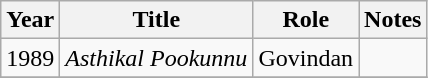<table class="wikitable sortable">
<tr>
<th>Year</th>
<th>Title</th>
<th>Role</th>
<th class="unsortable">Notes</th>
</tr>
<tr>
<td>1989</td>
<td><em>Asthikal Pookunnu</em></td>
<td>Govindan</td>
<td></td>
</tr>
<tr>
</tr>
</table>
